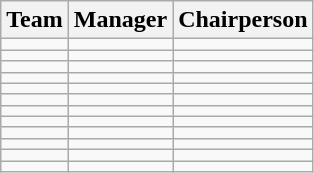<table class="wikitable sortable">
<tr>
<th>Team</th>
<th>Manager</th>
<th>Chairperson</th>
</tr>
<tr>
<td></td>
<td></td>
<td></td>
</tr>
<tr>
<td></td>
<td></td>
<td></td>
</tr>
<tr>
<td></td>
<td></td>
<td></td>
</tr>
<tr>
<td></td>
<td></td>
<td></td>
</tr>
<tr>
<td></td>
<td></td>
<td></td>
</tr>
<tr>
<td></td>
<td></td>
<td></td>
</tr>
<tr>
<td></td>
<td {{nobreak></td>
<td></td>
</tr>
<tr>
<td></td>
<td></td>
<td></td>
</tr>
<tr>
<td></td>
<td></td>
<td></td>
</tr>
<tr>
<td></td>
<td></td>
<td></td>
</tr>
<tr>
<td></td>
<td></td>
<td></td>
</tr>
<tr>
<td></td>
<td></td>
<td></td>
</tr>
</table>
